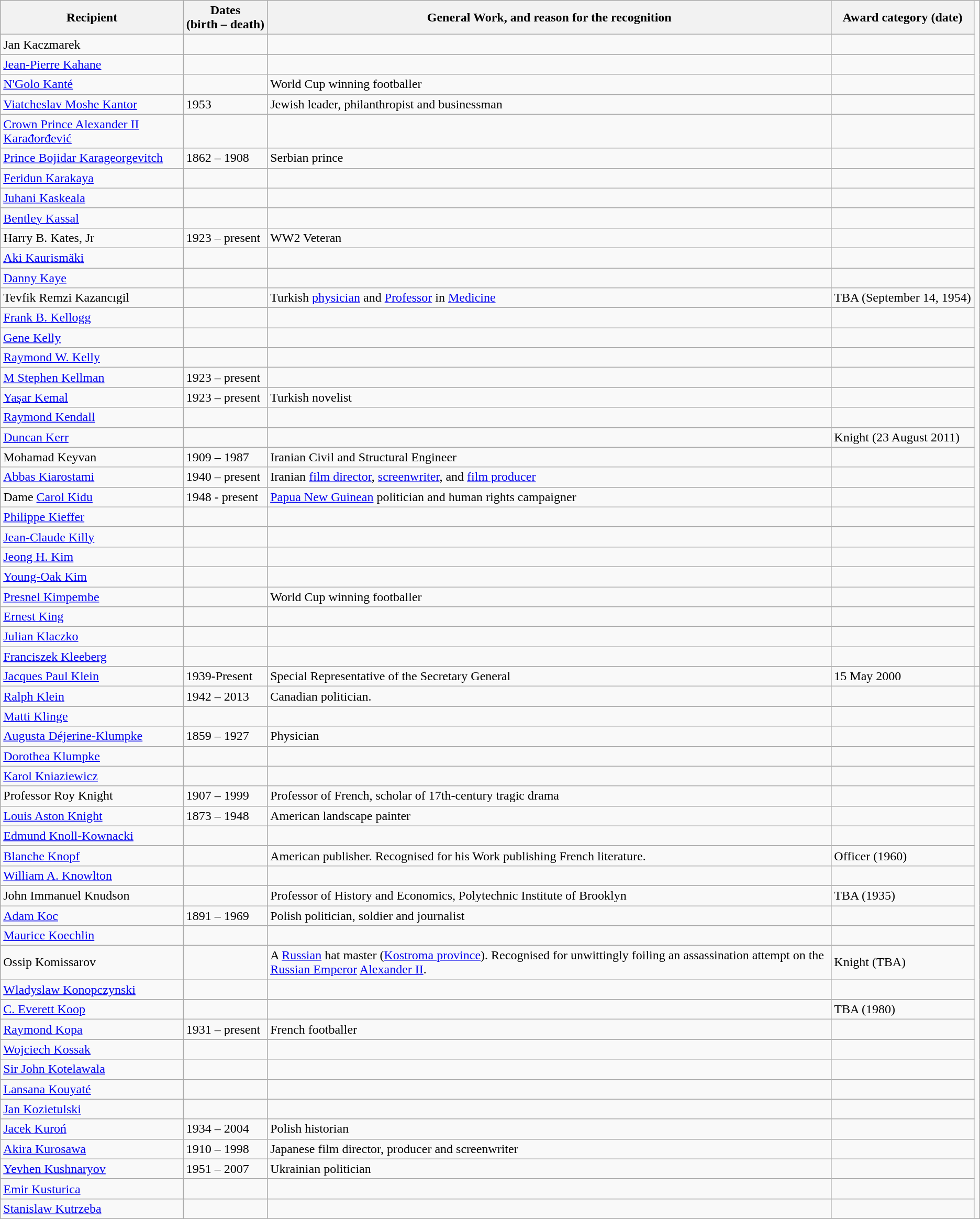<table class="wikitable sortable static-row-numbers"|>
<tr>
<th>Recipient</th>
<th style="white-space: nowrap;">Dates<br>(birth – death)</th>
<th>General Work, and reason for the recognition</th>
<th style="white-space: nowrap">Award category (date)</th>
</tr>
<tr>
<td>Jan Kaczmarek</td>
<td></td>
<td></td>
<td style=“white-space: nowrap; text-align:left”></td>
</tr>
<tr>
<td><a href='#'>Jean-Pierre Kahane</a></td>
<td></td>
<td></td>
<td style=“white-space: nowrap; text-align:left”></td>
</tr>
<tr>
<td><a href='#'>N'Golo Kanté</a></td>
<td></td>
<td>World Cup winning footballer</td>
<td style=“white-space: nowrap; text-align:left”></td>
</tr>
<tr>
<td><a href='#'>Viatcheslav Moshe Kantor</a></td>
<td>1953</td>
<td>Jewish leader, philanthropist and businessman</td>
<td style=“white-space: nowrap; text-align:left”></td>
</tr>
<tr>
<td><a href='#'>Crown Prince Alexander II Karađorđević</a></td>
<td></td>
<td></td>
<td style=“white-space: nowrap; text-align:left”></td>
</tr>
<tr>
<td><a href='#'>Prince Bojidar Karageorgevitch</a></td>
<td>1862 – 1908</td>
<td>Serbian prince</td>
<td style=“white-space: nowrap; text-align:left”></td>
</tr>
<tr>
<td><a href='#'>Feridun Karakaya</a></td>
<td></td>
<td></td>
<td style=“white-space: nowrap; text-align:left”></td>
</tr>
<tr>
<td><a href='#'>Juhani Kaskeala</a></td>
<td></td>
<td></td>
<td style=“white-space: nowrap; text-align:left”></td>
</tr>
<tr>
<td><a href='#'>Bentley Kassal</a></td>
<td></td>
<td></td>
<td style=“white-space: nowrap; text-align:left”></td>
</tr>
<tr>
<td>Harry B. Kates, Jr</td>
<td>1923 – present</td>
<td>WW2 Veteran</td>
<td style=“white-space: nowrap; text-align:left”></td>
</tr>
<tr>
<td><a href='#'>Aki Kaurismäki</a></td>
<td></td>
<td></td>
<td style=“white-space: nowrap; text-align:left”></td>
</tr>
<tr>
<td><a href='#'>Danny Kaye</a></td>
<td></td>
<td></td>
<td style=“white-space: nowrap; text-align:left”></td>
</tr>
<tr>
<td>Tevfik Remzi Kazancıgil</td>
<td></td>
<td>Turkish <a href='#'>physician</a> and <a href='#'>Professor</a> in <a href='#'>Medicine</a></td>
<td style="white-space: nowrap; text-align:left">TBA (September 14, 1954)</td>
</tr>
<tr>
<td><a href='#'>Frank B. Kellogg</a></td>
<td></td>
<td></td>
<td style=“white-space: nowrap; text-align:left”></td>
</tr>
<tr>
<td><a href='#'>Gene Kelly</a></td>
<td></td>
<td></td>
<td style=“white-space: nowrap; text-align:left”></td>
</tr>
<tr>
<td><a href='#'>Raymond W. Kelly</a></td>
<td></td>
<td></td>
<td style=“white-space: nowrap; text-align:left”></td>
</tr>
<tr>
<td><a href='#'>M Stephen Kellman</a></td>
<td>1923 – present</td>
<td></td>
<td style=“white-space: nowrap; text-align:left”></td>
</tr>
<tr>
<td><a href='#'>Yaşar Kemal</a></td>
<td>1923 – present</td>
<td>Turkish novelist</td>
<td style=“white-space: nowrap; text-align:left”></td>
</tr>
<tr>
<td><a href='#'>Raymond Kendall</a></td>
<td></td>
<td></td>
<td style=“white-space: nowrap; text-align:left”></td>
</tr>
<tr>
<td><a href='#'>Duncan Kerr</a></td>
<td></td>
<td></td>
<td style="white-space: nowrap; text-align:left">Knight (23 August 2011)</td>
</tr>
<tr>
<td>Mohamad Keyvan</td>
<td>1909 – 1987</td>
<td>Iranian Civil and Structural Engineer</td>
<td style=“white-space: nowrap; text-align:left”></td>
</tr>
<tr>
<td><a href='#'>Abbas Kiarostami</a></td>
<td>1940 – present</td>
<td>Iranian <a href='#'>film director</a>, <a href='#'>screenwriter</a>, and <a href='#'>film producer</a></td>
<td style=“white-space: nowrap; text-align:left”></td>
</tr>
<tr>
<td>Dame <a href='#'>Carol Kidu</a></td>
<td>1948 - present</td>
<td><a href='#'>Papua New Guinean</a> politician and human rights campaigner</td>
<td style=“white-space: nowrap; text-align:left”></td>
</tr>
<tr>
<td><a href='#'>Philippe Kieffer</a></td>
<td></td>
<td></td>
<td style=“white-space: nowrap; text-align:left”></td>
</tr>
<tr>
<td><a href='#'>Jean-Claude Killy</a></td>
<td></td>
<td></td>
<td style=“white-space: nowrap; text-align:left”></td>
</tr>
<tr>
<td><a href='#'>Jeong H. Kim</a></td>
<td></td>
<td></td>
<td style=“white-space: nowrap; text-align:left”></td>
</tr>
<tr>
<td><a href='#'>Young-Oak Kim</a></td>
<td></td>
<td></td>
<td style=“white-space: nowrap; text-align:left”></td>
</tr>
<tr>
<td><a href='#'>Presnel Kimpembe</a></td>
<td></td>
<td>World Cup winning footballer</td>
<td style=“white-space: nowrap; text-align:left”></td>
</tr>
<tr>
<td><a href='#'>Ernest King</a></td>
<td></td>
<td></td>
<td style=“white-space: nowrap; text-align:left”></td>
</tr>
<tr>
<td><a href='#'>Julian Klaczko</a></td>
<td></td>
<td></td>
<td style=“white-space: nowrap; text-align:left”></td>
</tr>
<tr>
<td><a href='#'>Franciszek Kleeberg</a></td>
<td></td>
<td></td>
<td style=“white-space: nowrap; text-align:left”></td>
</tr>
<tr>
<td><a href='#'>Jacques Paul Klein</a></td>
<td>1939-Present</td>
<td>Special Representative of the Secretary General</td>
<td>15 May 2000</td>
<td style=“white-space: nowrap; text-align:left”></td>
</tr>
<tr>
<td><a href='#'>Ralph Klein</a></td>
<td>1942 – 2013</td>
<td>Canadian politician.</td>
<td style=“white-space: nowrap; text-align:left”></td>
</tr>
<tr>
<td><a href='#'>Matti Klinge</a></td>
<td></td>
<td></td>
<td style=“white-space: nowrap; text-align:left”></td>
</tr>
<tr>
<td><a href='#'>Augusta Déjerine-Klumpke</a></td>
<td>1859 – 1927</td>
<td>Physician</td>
<td style=“white-space: nowrap; text-align:left”></td>
</tr>
<tr>
<td><a href='#'>Dorothea Klumpke</a></td>
<td></td>
<td></td>
<td style=“white-space: nowrap; text-align:left”></td>
</tr>
<tr>
<td><a href='#'>Karol Kniaziewicz</a></td>
<td></td>
<td></td>
<td style=“white-space: nowrap; text-align:left”></td>
</tr>
<tr>
<td>Professor Roy Knight</td>
<td>1907 – 1999</td>
<td>Professor of French, scholar of 17th-century tragic drama</td>
<td style=“white-space: nowrap; text-align:left”></td>
</tr>
<tr>
<td><a href='#'>Louis Aston Knight</a></td>
<td>1873 – 1948</td>
<td>American landscape painter</td>
<td style=“white-space: nowrap; text-align:left”></td>
</tr>
<tr>
<td><a href='#'>Edmund Knoll-Kownacki</a></td>
<td></td>
<td></td>
<td style=“white-space: nowrap; text-align:left”></td>
</tr>
<tr>
<td><a href='#'>Blanche Knopf</a></td>
<td></td>
<td>American publisher. Recognised for his Work publishing French literature.</td>
<td style="white-space: nowrap; text-align:left">Officer (1960)</td>
</tr>
<tr>
<td><a href='#'>William A. Knowlton</a></td>
<td></td>
<td></td>
<td style=“white-space: nowrap; text-align:left”></td>
</tr>
<tr>
<td>John Immanuel Knudson</td>
<td></td>
<td>Professor of History and Economics, Polytechnic Institute of Brooklyn</td>
<td style="white-space: nowrap; text-align:left">TBA (1935)</td>
</tr>
<tr>
<td><a href='#'>Adam Koc</a></td>
<td>1891 – 1969</td>
<td>Polish politician, soldier and journalist</td>
<td style=“white-space: nowrap; text-align:left”></td>
</tr>
<tr>
<td><a href='#'>Maurice Koechlin</a></td>
<td></td>
<td></td>
<td style=“white-space: nowrap; text-align:left”></td>
</tr>
<tr>
<td>Ossip Komissarov</td>
<td></td>
<td>A <a href='#'>Russian</a> hat master (<a href='#'>Kostroma province</a>). Recognised for unwittingly foiling an assassination attempt on the <a href='#'>Russian Emperor</a> <a href='#'>Alexander II</a>.</td>
<td style="white-space: nowrap; text-align:left">Knight (TBA)</td>
</tr>
<tr>
<td><a href='#'>Wladyslaw Konopczynski</a></td>
<td></td>
<td></td>
<td style=“white-space: nowrap; text-align:left”></td>
</tr>
<tr>
<td><a href='#'>C. Everett Koop</a></td>
<td></td>
<td></td>
<td style="white-space: nowrap; text-align:left">TBA (1980)</td>
</tr>
<tr>
<td><a href='#'>Raymond Kopa</a></td>
<td>1931 – present</td>
<td>French footballer</td>
<td style=“white-space: nowrap; text-align:left”></td>
</tr>
<tr>
<td><a href='#'>Wojciech Kossak</a></td>
<td></td>
<td></td>
<td style=“white-space: nowrap; text-align:left”></td>
</tr>
<tr>
<td><a href='#'>Sir John Kotelawala</a></td>
<td></td>
<td></td>
<td style=“white-space: nowrap; text-align:left”></td>
</tr>
<tr>
<td><a href='#'>Lansana Kouyaté</a></td>
<td></td>
<td></td>
<td style=“white-space: nowrap; text-align:left”></td>
</tr>
<tr>
<td><a href='#'>Jan Kozietulski</a></td>
<td></td>
<td></td>
<td style=“white-space: nowrap; text-align:left”></td>
</tr>
<tr>
<td><a href='#'>Jacek Kuroń</a></td>
<td>1934 – 2004</td>
<td>Polish historian</td>
<td style=“white-space: nowrap; text-align:left”></td>
</tr>
<tr>
<td><a href='#'>Akira Kurosawa</a></td>
<td>1910 – 1998</td>
<td>Japanese film director, producer and screenwriter</td>
<td style=“white-space: nowrap; text-align:left”></td>
</tr>
<tr>
<td><a href='#'>Yevhen Kushnaryov</a></td>
<td>1951 – 2007</td>
<td>Ukrainian politician</td>
<td style=“white-space: nowrap; text-align:left”></td>
</tr>
<tr>
<td><a href='#'>Emir Kusturica</a></td>
<td></td>
<td></td>
<td style=“white-space: nowrap; text-align:left”></td>
</tr>
<tr>
<td><a href='#'>Stanislaw Kutrzeba</a></td>
<td></td>
<td></td>
<td style=“white-space: nowrap; text-align:left”></td>
</tr>
</table>
